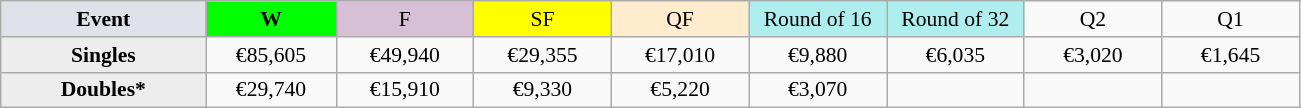<table class=wikitable style=font-size:90%;text-align:center>
<tr>
<td style="width:130px; background:#dfe2e9;"><strong>Event</strong></td>
<td style="width:80px; background:lime;"><strong>W</strong></td>
<td style="width:85px; background:thistle;">F</td>
<td style="width:85px; background:#ff0;">SF</td>
<td style="width:85px; background:#ffebcd;">QF</td>
<td style="width:85px; background:#afeeee;">Round of 16</td>
<td style="width:85px; background:#afeeee;">Round of 32</td>
<td width=85>Q2</td>
<td width=85>Q1</td>
</tr>
<tr>
<td style="background:#ededed;"><strong>Singles</strong></td>
<td>€85,605</td>
<td>€49,940</td>
<td>€29,355</td>
<td>€17,010</td>
<td>€9,880</td>
<td>€6,035</td>
<td>€3,020</td>
<td>€1,645</td>
</tr>
<tr>
<td style="background:#ededed;"><strong>Doubles*</strong></td>
<td>€29,740</td>
<td>€15,910</td>
<td>€9,330</td>
<td>€5,220</td>
<td>€3,070</td>
<td></td>
<td></td>
<td></td>
</tr>
</table>
